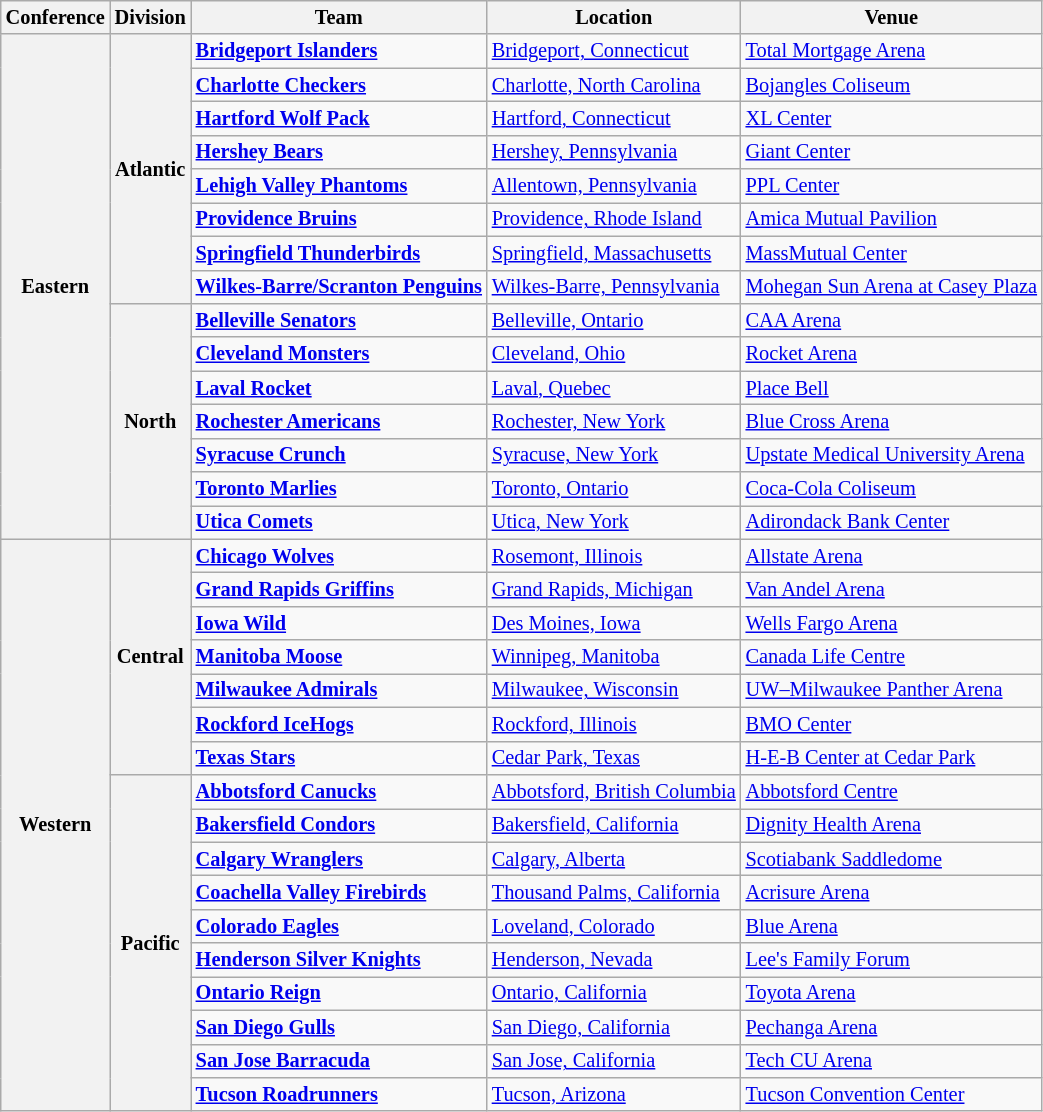<table class="wikitable" style="font-size:85%">
<tr>
<th>Conference</th>
<th>Division</th>
<th>Team</th>
<th>Location</th>
<th>Venue</th>
</tr>
<tr>
<th rowspan="15">Eastern</th>
<th rowspan="8">Atlantic</th>
<td><strong><a href='#'>Bridgeport Islanders</a></strong></td>
<td><a href='#'>Bridgeport, Connecticut</a></td>
<td><a href='#'>Total Mortgage Arena</a></td>
</tr>
<tr>
<td><strong><a href='#'>Charlotte Checkers</a></strong></td>
<td><a href='#'>Charlotte, North Carolina</a></td>
<td><a href='#'>Bojangles Coliseum</a></td>
</tr>
<tr>
<td><strong><a href='#'>Hartford Wolf Pack</a></strong></td>
<td><a href='#'>Hartford, Connecticut</a></td>
<td><a href='#'>XL Center</a></td>
</tr>
<tr>
<td><strong><a href='#'>Hershey Bears</a></strong></td>
<td><a href='#'>Hershey, Pennsylvania</a></td>
<td><a href='#'>Giant Center</a></td>
</tr>
<tr>
<td><strong><a href='#'>Lehigh Valley Phantoms</a></strong></td>
<td><a href='#'>Allentown, Pennsylvania</a></td>
<td><a href='#'>PPL Center</a></td>
</tr>
<tr>
<td><strong><a href='#'>Providence Bruins</a></strong></td>
<td><a href='#'>Providence, Rhode Island</a></td>
<td><a href='#'>Amica Mutual Pavilion</a></td>
</tr>
<tr>
<td><strong><a href='#'>Springfield Thunderbirds</a></strong></td>
<td><a href='#'>Springfield, Massachusetts</a></td>
<td><a href='#'>MassMutual Center</a></td>
</tr>
<tr>
<td><strong><a href='#'>Wilkes-Barre/Scranton Penguins</a></strong></td>
<td><a href='#'>Wilkes-Barre, Pennsylvania</a></td>
<td><a href='#'>Mohegan Sun Arena at Casey Plaza</a></td>
</tr>
<tr>
<th rowspan="7">North</th>
<td><strong><a href='#'>Belleville Senators</a></strong></td>
<td><a href='#'>Belleville, Ontario</a></td>
<td><a href='#'>CAA Arena</a></td>
</tr>
<tr>
<td><strong><a href='#'>Cleveland Monsters</a></strong></td>
<td><a href='#'>Cleveland, Ohio</a></td>
<td><a href='#'>Rocket Arena</a></td>
</tr>
<tr>
<td><strong><a href='#'>Laval Rocket</a></strong></td>
<td><a href='#'>Laval, Quebec</a></td>
<td><a href='#'>Place Bell</a></td>
</tr>
<tr>
<td><strong><a href='#'>Rochester Americans</a></strong></td>
<td><a href='#'>Rochester, New York</a></td>
<td><a href='#'>Blue Cross Arena</a></td>
</tr>
<tr>
<td><strong><a href='#'>Syracuse Crunch</a></strong></td>
<td><a href='#'>Syracuse, New York</a></td>
<td><a href='#'>Upstate Medical University Arena</a></td>
</tr>
<tr>
<td><strong><a href='#'>Toronto Marlies</a></strong></td>
<td><a href='#'>Toronto, Ontario</a></td>
<td><a href='#'>Coca-Cola Coliseum</a></td>
</tr>
<tr>
<td><strong><a href='#'>Utica Comets</a></strong></td>
<td><a href='#'>Utica, New York</a></td>
<td><a href='#'>Adirondack Bank Center</a></td>
</tr>
<tr>
<th rowspan="17">Western</th>
<th rowspan="7">Central</th>
<td><strong><a href='#'>Chicago Wolves</a></strong></td>
<td><a href='#'>Rosemont, Illinois</a></td>
<td><a href='#'>Allstate Arena</a></td>
</tr>
<tr>
<td><strong><a href='#'>Grand Rapids Griffins</a></strong></td>
<td><a href='#'>Grand Rapids, Michigan</a></td>
<td><a href='#'>Van Andel Arena</a></td>
</tr>
<tr>
<td><strong><a href='#'>Iowa Wild</a></strong></td>
<td><a href='#'>Des Moines, Iowa</a></td>
<td><a href='#'>Wells Fargo Arena</a></td>
</tr>
<tr>
<td><strong><a href='#'>Manitoba Moose</a></strong></td>
<td><a href='#'>Winnipeg, Manitoba</a></td>
<td><a href='#'>Canada Life Centre</a></td>
</tr>
<tr>
<td><strong><a href='#'>Milwaukee Admirals</a></strong></td>
<td><a href='#'>Milwaukee, Wisconsin</a></td>
<td><a href='#'>UW–Milwaukee Panther Arena</a></td>
</tr>
<tr>
<td><strong><a href='#'>Rockford IceHogs</a></strong></td>
<td><a href='#'>Rockford, Illinois</a></td>
<td><a href='#'>BMO Center</a></td>
</tr>
<tr>
<td><strong><a href='#'>Texas Stars</a></strong></td>
<td><a href='#'>Cedar Park, Texas</a></td>
<td><a href='#'>H-E-B Center at Cedar Park</a></td>
</tr>
<tr>
<th rowspan="10">Pacific</th>
<td><strong><a href='#'>Abbotsford Canucks</a></strong></td>
<td><a href='#'>Abbotsford, British Columbia</a></td>
<td><a href='#'>Abbotsford Centre</a></td>
</tr>
<tr>
<td><strong><a href='#'>Bakersfield Condors</a></strong></td>
<td><a href='#'>Bakersfield, California</a></td>
<td><a href='#'>Dignity Health Arena</a></td>
</tr>
<tr>
<td><strong><a href='#'>Calgary Wranglers</a></strong></td>
<td><a href='#'>Calgary, Alberta</a></td>
<td><a href='#'>Scotiabank Saddledome</a></td>
</tr>
<tr>
<td><strong><a href='#'>Coachella Valley Firebirds</a></strong></td>
<td><a href='#'>Thousand Palms, California</a></td>
<td><a href='#'>Acrisure Arena</a></td>
</tr>
<tr>
<td><strong><a href='#'>Colorado Eagles</a></strong></td>
<td><a href='#'>Loveland, Colorado</a></td>
<td><a href='#'>Blue Arena</a></td>
</tr>
<tr>
<td><strong><a href='#'>Henderson Silver Knights</a></strong></td>
<td><a href='#'>Henderson, Nevada</a></td>
<td><a href='#'>Lee's Family Forum</a></td>
</tr>
<tr>
<td><strong><a href='#'>Ontario Reign</a></strong></td>
<td><a href='#'>Ontario, California</a></td>
<td><a href='#'>Toyota Arena</a></td>
</tr>
<tr>
<td><strong><a href='#'>San Diego Gulls</a></strong></td>
<td><a href='#'>San Diego, California</a></td>
<td><a href='#'>Pechanga Arena</a></td>
</tr>
<tr>
<td><strong><a href='#'>San Jose Barracuda</a></strong></td>
<td><a href='#'>San Jose, California</a></td>
<td><a href='#'>Tech CU Arena</a></td>
</tr>
<tr>
<td><strong><a href='#'>Tucson Roadrunners</a></strong></td>
<td><a href='#'>Tucson, Arizona</a></td>
<td><a href='#'>Tucson Convention Center</a></td>
</tr>
</table>
